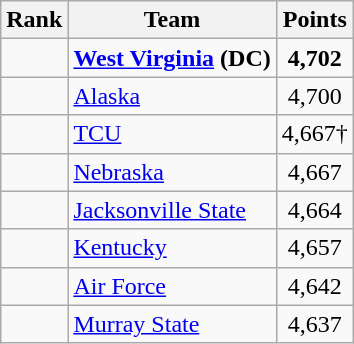<table class="wikitable sortable" style="text-align:center">
<tr>
<th>Rank</th>
<th>Team</th>
<th>Points</th>
</tr>
<tr>
<td></td>
<td align=left><strong><a href='#'>West Virginia</a></strong> <strong>(DC)</strong></td>
<td><strong>4,702</strong></td>
</tr>
<tr>
<td></td>
<td align=left><a href='#'>Alaska</a></td>
<td>4,700</td>
</tr>
<tr>
<td></td>
<td align=left><a href='#'>TCU</a></td>
<td>4,667†</td>
</tr>
<tr>
<td></td>
<td align=left><a href='#'>Nebraska</a></td>
<td>4,667</td>
</tr>
<tr>
<td></td>
<td align=left><a href='#'>Jacksonville State</a></td>
<td>4,664</td>
</tr>
<tr>
<td></td>
<td align=left><a href='#'>Kentucky</a></td>
<td>4,657</td>
</tr>
<tr>
<td></td>
<td align=left><a href='#'>Air Force</a></td>
<td>4,642</td>
</tr>
<tr>
<td></td>
<td align=left><a href='#'>Murray State</a></td>
<td>4,637</td>
</tr>
</table>
